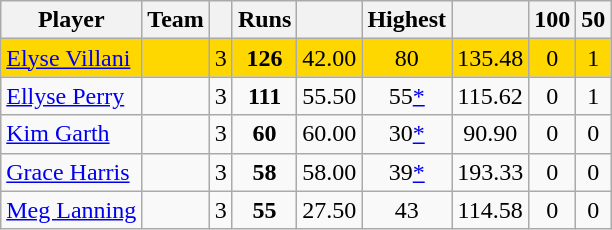<table class="wikitable sortable" style="text-align:center">
<tr>
<th>Player</th>
<th>Team</th>
<th></th>
<th>Runs</th>
<th></th>
<th>Highest</th>
<th></th>
<th>100</th>
<th>50</th>
</tr>
<tr style="background:gold">
<td align=left><a href='#'>Elyse Villani</a></td>
<td></td>
<td>3</td>
<td><strong>126</strong></td>
<td>42.00</td>
<td>80</td>
<td>135.48</td>
<td>0</td>
<td>1</td>
</tr>
<tr>
<td align=left><a href='#'>Ellyse Perry</a></td>
<td></td>
<td>3</td>
<td><strong>111</strong></td>
<td>55.50</td>
<td>55<a href='#'>*</a></td>
<td>115.62</td>
<td>0</td>
<td>1</td>
</tr>
<tr>
<td align=left><a href='#'>Kim Garth</a></td>
<td></td>
<td>3</td>
<td><strong>60</strong></td>
<td>60.00</td>
<td>30<a href='#'>*</a></td>
<td>90.90</td>
<td>0</td>
<td>0</td>
</tr>
<tr>
<td align=left><a href='#'>Grace Harris</a></td>
<td></td>
<td>3</td>
<td><strong>58</strong></td>
<td>58.00</td>
<td>39<a href='#'>*</a></td>
<td>193.33</td>
<td>0</td>
<td>0</td>
</tr>
<tr>
<td align=left><a href='#'>Meg Lanning</a></td>
<td></td>
<td>3</td>
<td><strong>55</strong></td>
<td>27.50</td>
<td>43</td>
<td>114.58</td>
<td>0</td>
<td>0</td>
</tr>
</table>
